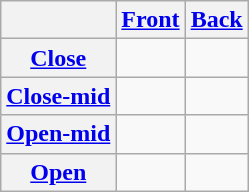<table class="wikitable" style="text-align:center">
<tr>
<th></th>
<th><a href='#'>Front</a></th>
<th><a href='#'>Back</a></th>
</tr>
<tr>
<th><a href='#'>Close</a></th>
<td></td>
<td></td>
</tr>
<tr>
<th><a href='#'>Close-mid</a></th>
<td></td>
<td></td>
</tr>
<tr>
<th><a href='#'>Open-mid</a></th>
<td></td>
<td></td>
</tr>
<tr>
<th><a href='#'>Open</a></th>
<td></td>
<td></td>
</tr>
</table>
